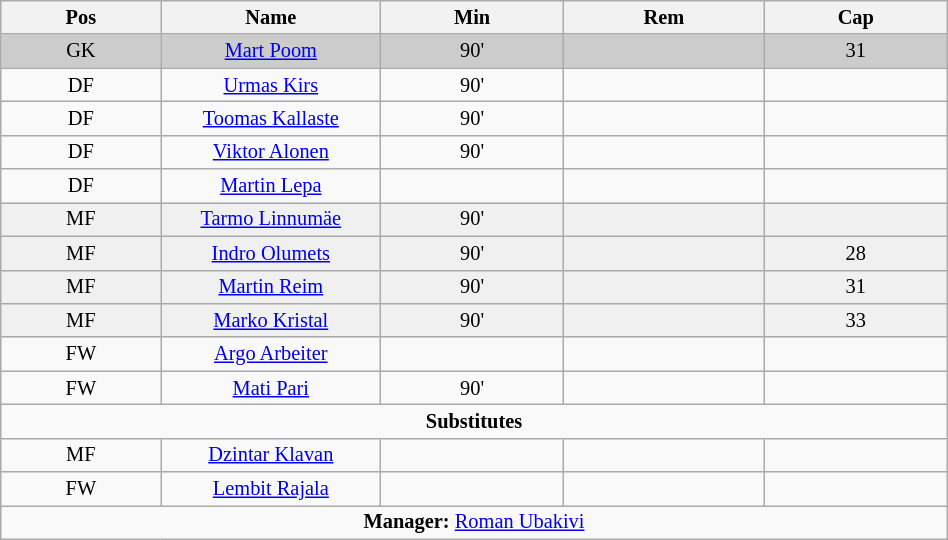<table class="wikitable collapsible collapsed" align="center" style="font-size:85%; text-align:center;" width="50%">
<tr>
<th>Pos</th>
<th width=140>Name</th>
<th>Min</th>
<th>Rem</th>
<th>Cap</th>
</tr>
<tr bgcolor="cccccc">
<td>GK</td>
<td><a href='#'>Mart Poom</a></td>
<td>90'</td>
<td></td>
<td>31</td>
</tr>
<tr>
<td>DF</td>
<td><a href='#'>Urmas Kirs</a></td>
<td>90'</td>
<td></td>
<td></td>
</tr>
<tr>
<td>DF</td>
<td><a href='#'>Toomas Kallaste</a></td>
<td>90'</td>
<td></td>
<td></td>
</tr>
<tr>
<td>DF</td>
<td><a href='#'>Viktor Alonen</a></td>
<td>90'</td>
<td></td>
<td></td>
</tr>
<tr>
<td>DF</td>
<td><a href='#'>Martin Lepa</a></td>
<td></td>
<td></td>
<td></td>
</tr>
<tr bgcolor="#F0F0F0">
<td>MF</td>
<td><a href='#'>Tarmo Linnumäe</a></td>
<td>90'</td>
<td></td>
<td></td>
</tr>
<tr bgcolor="#F0F0F0">
<td>MF</td>
<td><a href='#'>Indro Olumets</a></td>
<td>90'</td>
<td></td>
<td>28</td>
</tr>
<tr bgcolor="#F0F0F0">
<td>MF</td>
<td><a href='#'>Martin Reim</a></td>
<td>90'</td>
<td></td>
<td>31</td>
</tr>
<tr bgcolor="#F0F0F0">
<td>MF</td>
<td><a href='#'>Marko Kristal</a></td>
<td>90'</td>
<td></td>
<td>33</td>
</tr>
<tr>
<td>FW</td>
<td><a href='#'>Argo Arbeiter</a></td>
<td></td>
<td></td>
<td></td>
</tr>
<tr>
<td>FW</td>
<td><a href='#'>Mati Pari</a></td>
<td>90'</td>
<td></td>
<td></td>
</tr>
<tr>
<td colspan=5 align=center><strong>Substitutes</strong></td>
</tr>
<tr>
<td>MF</td>
<td><a href='#'>Dzintar Klavan</a></td>
<td></td>
<td></td>
<td></td>
</tr>
<tr>
<td>FW</td>
<td><a href='#'>Lembit Rajala</a></td>
<td></td>
<td></td>
<td></td>
</tr>
<tr>
<td colspan=5 align=center><strong>Manager:</strong>  <a href='#'>Roman Ubakivi</a></td>
</tr>
</table>
